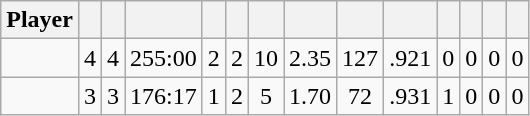<table class="wikitable sortable" style="text-align:center;">
<tr>
<th>Player</th>
<th></th>
<th></th>
<th></th>
<th></th>
<th></th>
<th></th>
<th></th>
<th></th>
<th></th>
<th></th>
<th></th>
<th></th>
<th></th>
</tr>
<tr>
<td></td>
<td>4</td>
<td>4</td>
<td>255:00</td>
<td>2</td>
<td>2</td>
<td>10</td>
<td>2.35</td>
<td>127</td>
<td>.921</td>
<td>0</td>
<td>0</td>
<td>0</td>
<td>0</td>
</tr>
<tr>
<td></td>
<td>3</td>
<td>3</td>
<td>176:17</td>
<td>1</td>
<td>2</td>
<td>5</td>
<td>1.70</td>
<td>72</td>
<td>.931</td>
<td>1</td>
<td>0</td>
<td>0</td>
<td>0</td>
</tr>
</table>
